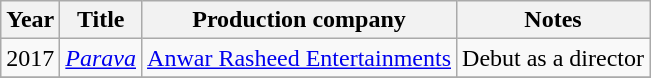<table class="wikitable sortable">
<tr>
<th>Year</th>
<th>Title</th>
<th>Production company</th>
<th class="unsortable">Notes</th>
</tr>
<tr>
<td>2017</td>
<td><em><a href='#'>Parava</a></em></td>
<td><a href='#'>Anwar Rasheed Entertainments</a></td>
<td>Debut as a director</td>
</tr>
<tr>
</tr>
</table>
